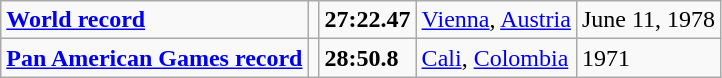<table class="wikitable">
<tr>
<td><strong><a href='#'>World record</a></strong></td>
<td></td>
<td><strong>27:22.47</strong></td>
<td><a href='#'>Vienna</a>, <a href='#'>Austria</a></td>
<td>June 11, 1978</td>
</tr>
<tr>
<td><strong><a href='#'>Pan American Games record</a></strong></td>
<td></td>
<td><strong>28:50.8</strong></td>
<td><a href='#'>Cali</a>, <a href='#'>Colombia</a></td>
<td>1971</td>
</tr>
</table>
